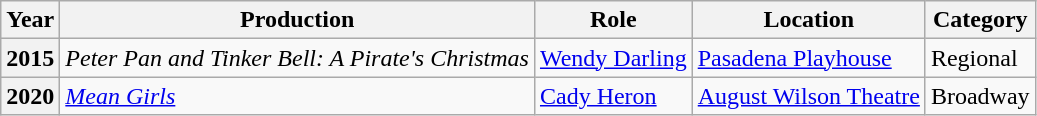<table class="wikitable plainrowheaders sortable">
<tr>
<th scope="col">Year</th>
<th scope="col">Production</th>
<th scope="col">Role</th>
<th scope="col" class="unsortable">Location</th>
<th scope="col">Category</th>
</tr>
<tr>
<th scope="row">2015</th>
<td><em>Peter Pan and Tinker Bell: A Pirate's Christmas</em></td>
<td><a href='#'>Wendy Darling</a></td>
<td><a href='#'>Pasadena Playhouse</a></td>
<td>Regional</td>
</tr>
<tr>
<th scope="row">2020</th>
<td><em><a href='#'>Mean Girls</a></em></td>
<td><a href='#'>Cady Heron</a></td>
<td><a href='#'>August Wilson Theatre</a></td>
<td>Broadway</td>
</tr>
</table>
